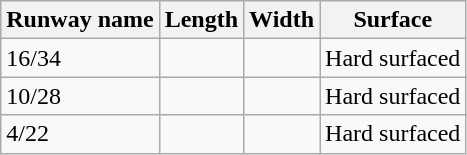<table class="wikitable">
<tr>
<th>Runway name</th>
<th>Length</th>
<th>Width</th>
<th>Surface</th>
</tr>
<tr>
<td>16/34</td>
<td></td>
<td></td>
<td>Hard surfaced</td>
</tr>
<tr>
<td>10/28</td>
<td></td>
<td></td>
<td>Hard surfaced</td>
</tr>
<tr>
<td>4/22</td>
<td></td>
<td></td>
<td>Hard surfaced</td>
</tr>
</table>
